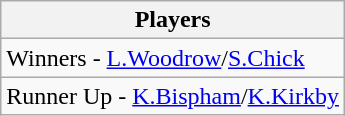<table class="wikitable">
<tr>
<th>Players</th>
</tr>
<tr>
<td> Winners - <a href='#'>L.Woodrow</a>/<a href='#'>S.Chick</a></td>
</tr>
<tr>
<td> Runner Up - <a href='#'>K.Bispham</a>/<a href='#'>K.Kirkby</a></td>
</tr>
</table>
